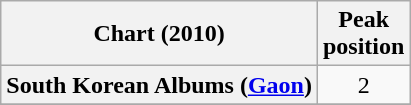<table class="wikitable plainrowheaders" style="text-align:center">
<tr>
<th scope="col">Chart (2010)</th>
<th scope="col">Peak<br>position</th>
</tr>
<tr>
<th scope="row">South Korean Albums (<a href='#'>Gaon</a>)</th>
<td>2</td>
</tr>
<tr>
</tr>
</table>
